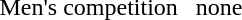<table>
<tr valign="top">
<td>Men's competition</td>
<td></td>
<td><br></td>
<td>none</td>
</tr>
</table>
